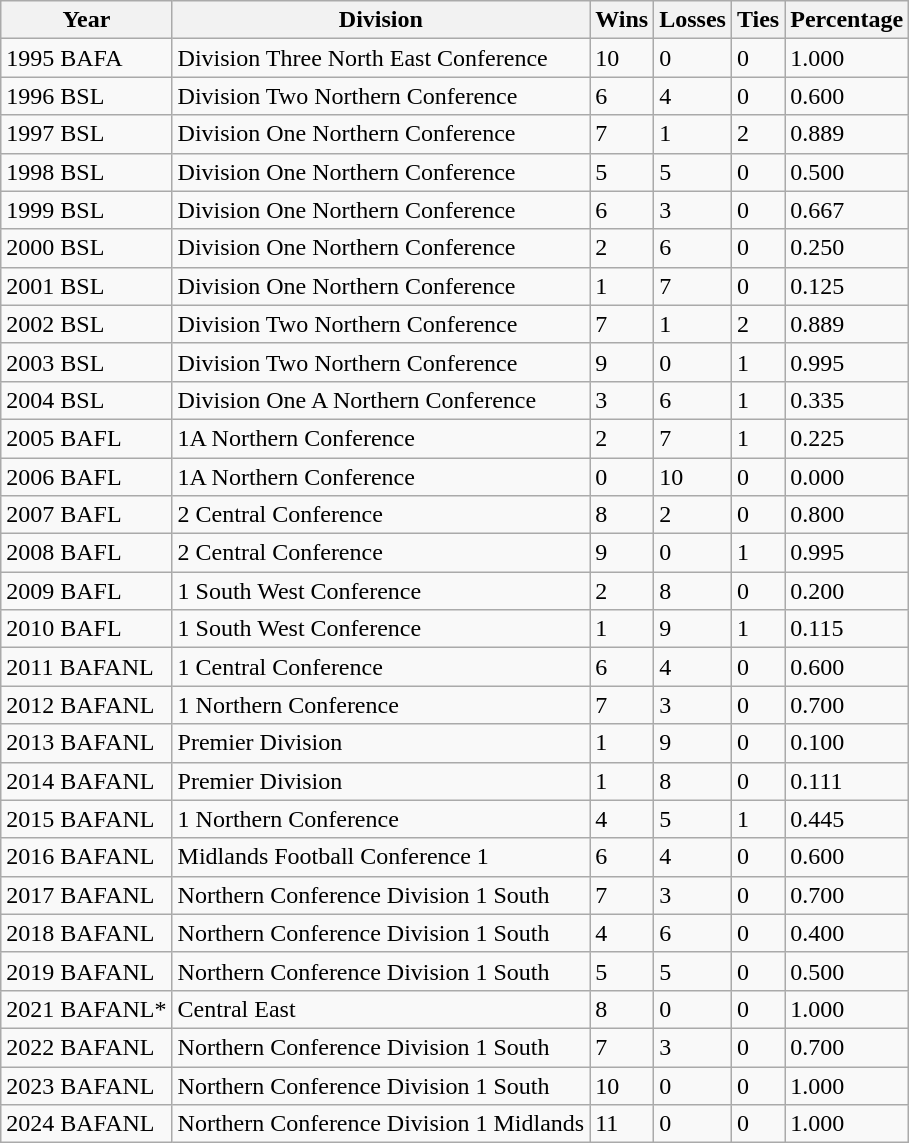<table class="wikitable">
<tr>
<th>Year</th>
<th>Division</th>
<th>Wins</th>
<th>Losses</th>
<th>Ties</th>
<th>Percentage</th>
</tr>
<tr>
<td>1995 BAFA</td>
<td>Division Three North East Conference</td>
<td>10</td>
<td>0</td>
<td>0</td>
<td>1.000</td>
</tr>
<tr>
<td>1996 BSL</td>
<td>Division Two Northern Conference</td>
<td>6</td>
<td>4</td>
<td>0</td>
<td>0.600</td>
</tr>
<tr>
<td>1997 BSL</td>
<td>Division One Northern Conference</td>
<td>7</td>
<td>1</td>
<td>2</td>
<td>0.889</td>
</tr>
<tr>
<td>1998 BSL</td>
<td>Division One Northern Conference</td>
<td>5</td>
<td>5</td>
<td>0</td>
<td>0.500</td>
</tr>
<tr>
<td>1999 BSL</td>
<td>Division One Northern Conference</td>
<td>6</td>
<td>3</td>
<td>0</td>
<td>0.667</td>
</tr>
<tr>
<td>2000 BSL</td>
<td>Division One Northern Conference</td>
<td>2</td>
<td>6</td>
<td>0</td>
<td>0.250</td>
</tr>
<tr>
<td>2001 BSL</td>
<td>Division One Northern Conference</td>
<td>1</td>
<td>7</td>
<td>0</td>
<td>0.125</td>
</tr>
<tr>
<td>2002 BSL</td>
<td>Division Two Northern Conference</td>
<td>7</td>
<td>1</td>
<td>2</td>
<td>0.889</td>
</tr>
<tr>
<td>2003 BSL</td>
<td>Division Two Northern Conference</td>
<td>9</td>
<td>0</td>
<td>1</td>
<td>0.995</td>
</tr>
<tr>
<td>2004 BSL</td>
<td>Division One A Northern Conference</td>
<td>3</td>
<td>6</td>
<td>1</td>
<td>0.335</td>
</tr>
<tr>
<td>2005 BAFL</td>
<td>1A Northern Conference</td>
<td>2</td>
<td>7</td>
<td>1</td>
<td>0.225</td>
</tr>
<tr>
<td>2006 BAFL</td>
<td>1A Northern Conference</td>
<td>0</td>
<td>10</td>
<td>0</td>
<td>0.000</td>
</tr>
<tr>
<td>2007 BAFL</td>
<td>2 Central Conference</td>
<td>8</td>
<td>2</td>
<td>0</td>
<td>0.800</td>
</tr>
<tr>
<td>2008 BAFL</td>
<td>2 Central Conference</td>
<td>9</td>
<td>0</td>
<td>1</td>
<td>0.995</td>
</tr>
<tr>
<td>2009 BAFL</td>
<td>1 South West Conference</td>
<td>2</td>
<td>8</td>
<td>0</td>
<td>0.200</td>
</tr>
<tr>
<td>2010 BAFL</td>
<td>1 South West Conference</td>
<td>1</td>
<td>9</td>
<td>1</td>
<td>0.115</td>
</tr>
<tr>
<td>2011 BAFANL</td>
<td>1 Central Conference</td>
<td>6</td>
<td>4</td>
<td>0</td>
<td>0.600</td>
</tr>
<tr>
<td>2012 BAFANL</td>
<td>1 Northern Conference</td>
<td>7</td>
<td>3</td>
<td>0</td>
<td>0.700</td>
</tr>
<tr>
<td>2013 BAFANL</td>
<td>Premier Division</td>
<td>1</td>
<td>9</td>
<td>0</td>
<td>0.100</td>
</tr>
<tr>
<td>2014 BAFANL</td>
<td>Premier Division</td>
<td>1</td>
<td>8</td>
<td>0</td>
<td>0.111</td>
</tr>
<tr>
<td>2015 BAFANL</td>
<td>1 Northern Conference</td>
<td>4</td>
<td>5</td>
<td>1</td>
<td>0.445</td>
</tr>
<tr>
<td>2016 BAFANL</td>
<td>Midlands Football Conference 1</td>
<td>6</td>
<td>4</td>
<td>0</td>
<td>0.600</td>
</tr>
<tr>
<td>2017 BAFANL</td>
<td>Northern Conference Division 1 South</td>
<td>7</td>
<td>3</td>
<td>0</td>
<td>0.700</td>
</tr>
<tr>
<td>2018 BAFANL</td>
<td>Northern Conference Division 1 South</td>
<td>4</td>
<td>6</td>
<td>0</td>
<td>0.400</td>
</tr>
<tr>
<td>2019 BAFANL</td>
<td>Northern Conference Division 1 South</td>
<td>5</td>
<td>5</td>
<td>0</td>
<td>0.500</td>
</tr>
<tr>
<td>2021 BAFANL*</td>
<td>Central East</td>
<td>8</td>
<td>0</td>
<td>0</td>
<td>1.000</td>
</tr>
<tr>
<td>2022 BAFANL</td>
<td>Northern Conference Division 1 South</td>
<td>7</td>
<td>3</td>
<td>0</td>
<td>0.700</td>
</tr>
<tr>
<td>2023 BAFANL</td>
<td>Northern Conference Division 1 South</td>
<td>10</td>
<td>0</td>
<td>0</td>
<td>1.000</td>
</tr>
<tr>
<td>2024 BAFANL</td>
<td>Northern Conference Division 1 Midlands</td>
<td>11</td>
<td>0</td>
<td>0</td>
<td>1.000</td>
</tr>
</table>
